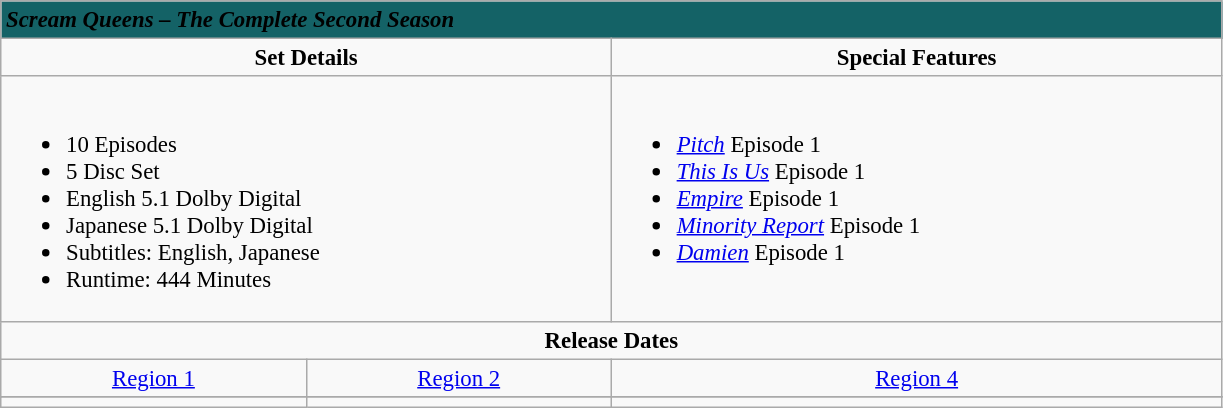<table class="wikitable" style="font-size: 95%;">
<tr style="background:#146266;">
<td colspan="3"><span> <strong><em>Scream Queens – The Complete Second Season</em></strong></span></td>
</tr>
<tr style="vertical-align:top; text-align:center;">
<td style="width:400px;" colspan="2"><strong>Set Details</strong></td>
<td style="width:400px; " colspan="2"><strong>Special Features</strong></td>
</tr>
<tr valign="top">
<td colspan="2"  style="text-align:left; width:400px;"><br><ul><li>10 Episodes</li><li>5 Disc Set</li><li>English 5.1 Dolby Digital</li><li>Japanese 5.1 Dolby Digital</li><li>Subtitles: English, Japanese</li><li>Runtime: 444 Minutes</li></ul></td>
<td colspan="3"  style="text-align:left; width:400px;"><br><ul><li><em><a href='#'>Pitch</a></em> Episode 1</li><li><em><a href='#'>This Is Us</a></em> Episode 1</li><li><em><a href='#'>Empire</a></em> Episode 1</li><li><em><a href='#'>Minority Report</a></em> Episode 1</li><li><em><a href='#'>Damien</a></em> Episode 1</li></ul></td>
</tr>
<tr>
<td colspan="3" style="text-align:center;"><strong>Release Dates</strong></td>
</tr>
<tr>
<td style="text-align:center;"><a href='#'>Region 1</a></td>
<td style="text-align:center;"><a href='#'>Region 2</a></td>
<td style="text-align:center;"><a href='#'>Region 4</a></td>
</tr>
<tr style="text-align:center;">
</tr>
<tr style="text-align:center;">
</tr>
<tr>
<td></td>
<td></td>
<td></td>
</tr>
</table>
